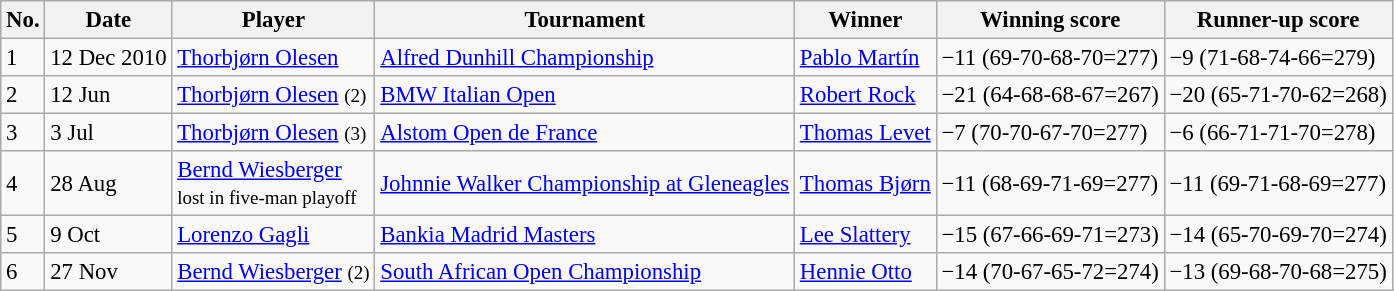<table class="wikitable" style="font-size:95%;">
<tr>
<th>No.</th>
<th>Date</th>
<th>Player</th>
<th>Tournament</th>
<th>Winner</th>
<th>Winning score</th>
<th>Runner-up score</th>
</tr>
<tr>
<td>1</td>
<td>12 Dec 2010</td>
<td> <a href='#'>Thorbjørn Olesen</a></td>
<td><a href='#'>Alfred Dunhill Championship</a></td>
<td> <a href='#'>Pablo Martín</a></td>
<td>−11 (69-70-68-70=277)</td>
<td>−9 (71-68-74-66=279)</td>
</tr>
<tr>
<td>2</td>
<td>12 Jun</td>
<td> <a href='#'>Thorbjørn Olesen</a> <small>(2)</small></td>
<td><a href='#'>BMW Italian Open</a></td>
<td> <a href='#'>Robert Rock</a></td>
<td>−21 (64-68-68-67=267)</td>
<td>−20 (65-71-70-62=268)</td>
</tr>
<tr>
<td>3</td>
<td>3 Jul</td>
<td> <a href='#'>Thorbjørn Olesen</a> <small>(3)</small></td>
<td><a href='#'>Alstom Open de France</a></td>
<td> <a href='#'>Thomas Levet</a></td>
<td>−7 (70-70-67-70=277)</td>
<td>−6 (66-71-71-70=278)</td>
</tr>
<tr>
<td>4</td>
<td>28 Aug</td>
<td> <a href='#'>Bernd Wiesberger</a><br><small>lost in five-man playoff</small></td>
<td><a href='#'>Johnnie Walker Championship at Gleneagles</a></td>
<td> <a href='#'>Thomas Bjørn</a></td>
<td>−11 (68-69-71-69=277)</td>
<td>−11 (69-71-68-69=277)</td>
</tr>
<tr>
<td>5</td>
<td>9 Oct</td>
<td> <a href='#'>Lorenzo Gagli</a></td>
<td><a href='#'>Bankia Madrid Masters</a></td>
<td> <a href='#'>Lee Slattery</a></td>
<td>−15 (67-66-69-71=273)</td>
<td>−14 (65-70-69-70=274)</td>
</tr>
<tr>
<td>6</td>
<td>27 Nov</td>
<td> <a href='#'>Bernd Wiesberger</a> <small>(2)</small></td>
<td><a href='#'>South African Open Championship</a></td>
<td> <a href='#'>Hennie Otto</a></td>
<td>−14 (70-67-65-72=274)</td>
<td>−13 (69-68-70-68=275)</td>
</tr>
</table>
